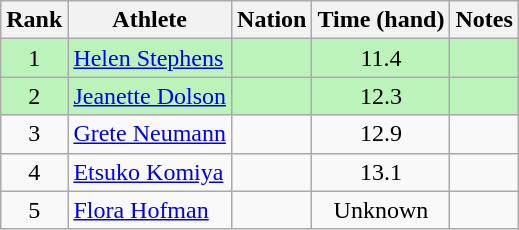<table class="wikitable sortable" style="text-align:center">
<tr>
<th>Rank</th>
<th>Athlete</th>
<th>Nation</th>
<th>Time (hand)</th>
<th>Notes</th>
</tr>
<tr bgcolor=#bbf3bb>
<td>1</td>
<td align=left><a href='#'>Helen Stephens</a></td>
<td align=left></td>
<td>11.4</td>
<td></td>
</tr>
<tr bgcolor=#bbf3bb>
<td>2</td>
<td align=left><a href='#'>Jeanette Dolson</a></td>
<td align=left></td>
<td>12.3</td>
<td></td>
</tr>
<tr>
<td>3</td>
<td align=left><a href='#'>Grete Neumann</a></td>
<td align=left></td>
<td>12.9</td>
<td></td>
</tr>
<tr>
<td>4</td>
<td align=left><a href='#'>Etsuko Komiya</a></td>
<td align=left></td>
<td>13.1</td>
<td></td>
</tr>
<tr>
<td>5</td>
<td align=left><a href='#'>Flora Hofman</a></td>
<td align=left></td>
<td>Unknown</td>
<td></td>
</tr>
</table>
